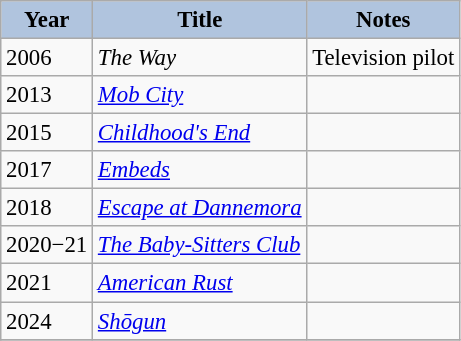<table class="wikitable" style="font-size:95%;">
<tr>
<th style="background:#B0C4DE;">Year</th>
<th style="background:#B0C4DE;">Title</th>
<th style="background:#B0C4DE;">Notes</th>
</tr>
<tr>
<td>2006</td>
<td><em>The Way</em></td>
<td>Television pilot</td>
</tr>
<tr>
<td>2013</td>
<td><em><a href='#'>Mob City</a></em></td>
<td></td>
</tr>
<tr>
<td>2015</td>
<td><em><a href='#'>Childhood's End</a></em></td>
<td></td>
</tr>
<tr>
<td>2017</td>
<td><em><a href='#'>Embeds</a></em></td>
<td></td>
</tr>
<tr>
<td>2018</td>
<td><em><a href='#'>Escape at Dannemora</a></em></td>
<td></td>
</tr>
<tr>
<td>2020−21</td>
<td><em><a href='#'>The Baby-Sitters Club</a></em></td>
<td></td>
</tr>
<tr>
<td>2021</td>
<td><em><a href='#'>American Rust</a></em></td>
<td></td>
</tr>
<tr>
<td>2024</td>
<td><em><a href='#'>Shōgun</a></em></td>
<td></td>
</tr>
<tr>
</tr>
</table>
